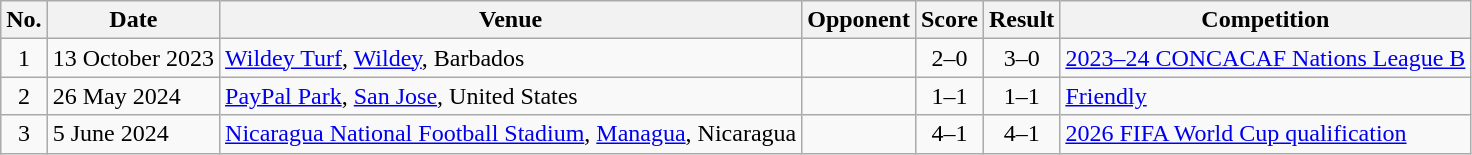<table class="wikitable sortable">
<tr>
<th scope="col">No.</th>
<th scope="col">Date</th>
<th scope="col">Venue</th>
<th scope="col">Opponent</th>
<th scope="col">Score</th>
<th scope="col">Result</th>
<th scope="col">Competition</th>
</tr>
<tr>
<td align="center">1</td>
<td>13 October 2023</td>
<td><a href='#'>Wildey Turf</a>, <a href='#'>Wildey</a>, Barbados</td>
<td></td>
<td align="center">2–0</td>
<td align="center">3–0</td>
<td><a href='#'>2023–24 CONCACAF Nations League B</a></td>
</tr>
<tr>
<td align="center">2</td>
<td>26 May 2024</td>
<td><a href='#'>PayPal Park</a>, <a href='#'>San Jose</a>, United States</td>
<td></td>
<td align="center">1–1</td>
<td align="center">1–1</td>
<td><a href='#'>Friendly</a></td>
</tr>
<tr>
<td align="center">3</td>
<td>5 June 2024</td>
<td><a href='#'>Nicaragua National Football Stadium</a>, <a href='#'>Managua</a>, Nicaragua</td>
<td></td>
<td align="center">4–1</td>
<td align="center">4–1</td>
<td><a href='#'>2026 FIFA World Cup qualification</a></td>
</tr>
</table>
